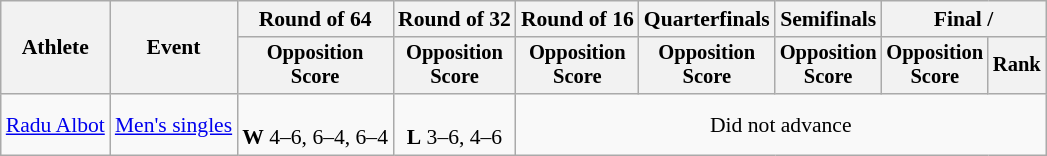<table class=wikitable style="font-size:90%">
<tr>
<th rowspan="2">Athlete</th>
<th rowspan="2">Event</th>
<th>Round of 64</th>
<th>Round of 32</th>
<th>Round of 16</th>
<th>Quarterfinals</th>
<th>Semifinals</th>
<th colspan=2>Final / </th>
</tr>
<tr style="font-size:95%">
<th>Opposition<br>Score</th>
<th>Opposition<br>Score</th>
<th>Opposition<br>Score</th>
<th>Opposition<br>Score</th>
<th>Opposition<br>Score</th>
<th>Opposition<br>Score</th>
<th>Rank</th>
</tr>
<tr align=center>
<td align=left><a href='#'>Radu Albot</a></td>
<td align=left><a href='#'>Men's singles</a></td>
<td><br><strong>W</strong> 4–6, 6–4, 6–4</td>
<td><br><strong>L</strong> 3–6, 4–6</td>
<td colspan=5>Did not advance</td>
</tr>
</table>
